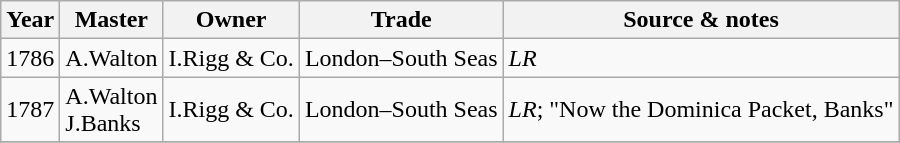<table class=" wikitable">
<tr>
<th>Year</th>
<th>Master</th>
<th>Owner</th>
<th>Trade</th>
<th>Source & notes</th>
</tr>
<tr>
<td>1786</td>
<td>A.Walton</td>
<td>I.Rigg & Co.</td>
<td>London–South Seas</td>
<td><em>LR</em></td>
</tr>
<tr>
<td>1787</td>
<td>A.Walton<br>J.Banks</td>
<td>I.Rigg & Co.</td>
<td>London–South Seas</td>
<td><em>LR</em>; "Now the Dominica Packet, Banks"</td>
</tr>
<tr>
</tr>
</table>
